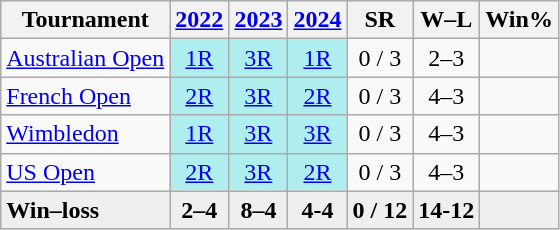<table class="wikitable" style=text-align:center>
<tr>
<th>Tournament</th>
<th><a href='#'>2022</a></th>
<th><a href='#'>2023</a></th>
<th><a href='#'>2024</a></th>
<th>SR</th>
<th>W–L</th>
<th>Win%</th>
</tr>
<tr>
<td align=left><a href='#'>Australian Open</a></td>
<td bgcolor=afeeee><a href='#'>1R</a></td>
<td bgcolor=afeeee><a href='#'>3R</a></td>
<td bgcolor=afeeee><a href='#'>1R</a></td>
<td>0 / 3</td>
<td>2–3</td>
<td></td>
</tr>
<tr>
<td align=left><a href='#'>French Open</a></td>
<td bgcolor=afeeee><a href='#'>2R</a></td>
<td bgcolor=afeeee><a href='#'>3R</a></td>
<td bgcolor=afeeee><a href='#'>2R</a></td>
<td>0 / 3</td>
<td>4–3</td>
<td></td>
</tr>
<tr>
<td align=left><a href='#'>Wimbledon</a></td>
<td bgcolor="afeeee"><a href='#'>1R</a></td>
<td bgcolor="afeeee"><a href='#'>3R</a></td>
<td bgcolor="afeeee"><a href='#'>3R</a></td>
<td>0 / 3</td>
<td>4–3</td>
<td></td>
</tr>
<tr>
<td align=left><a href='#'>US Open</a></td>
<td bgcolor=afeeee><a href='#'>2R</a></td>
<td bgcolor=afeeee><a href='#'>3R</a></td>
<td bgcolor=afeeee><a href='#'>2R</a></td>
<td>0 / 3</td>
<td>4–3</td>
<td></td>
</tr>
<tr style="background:#efefef;font-weight:bold">
<td align="left">Win–loss</td>
<td>2–4</td>
<td>8–4</td>
<td>4-4</td>
<td>0 / 12</td>
<td>14-12</td>
<td></td>
</tr>
</table>
